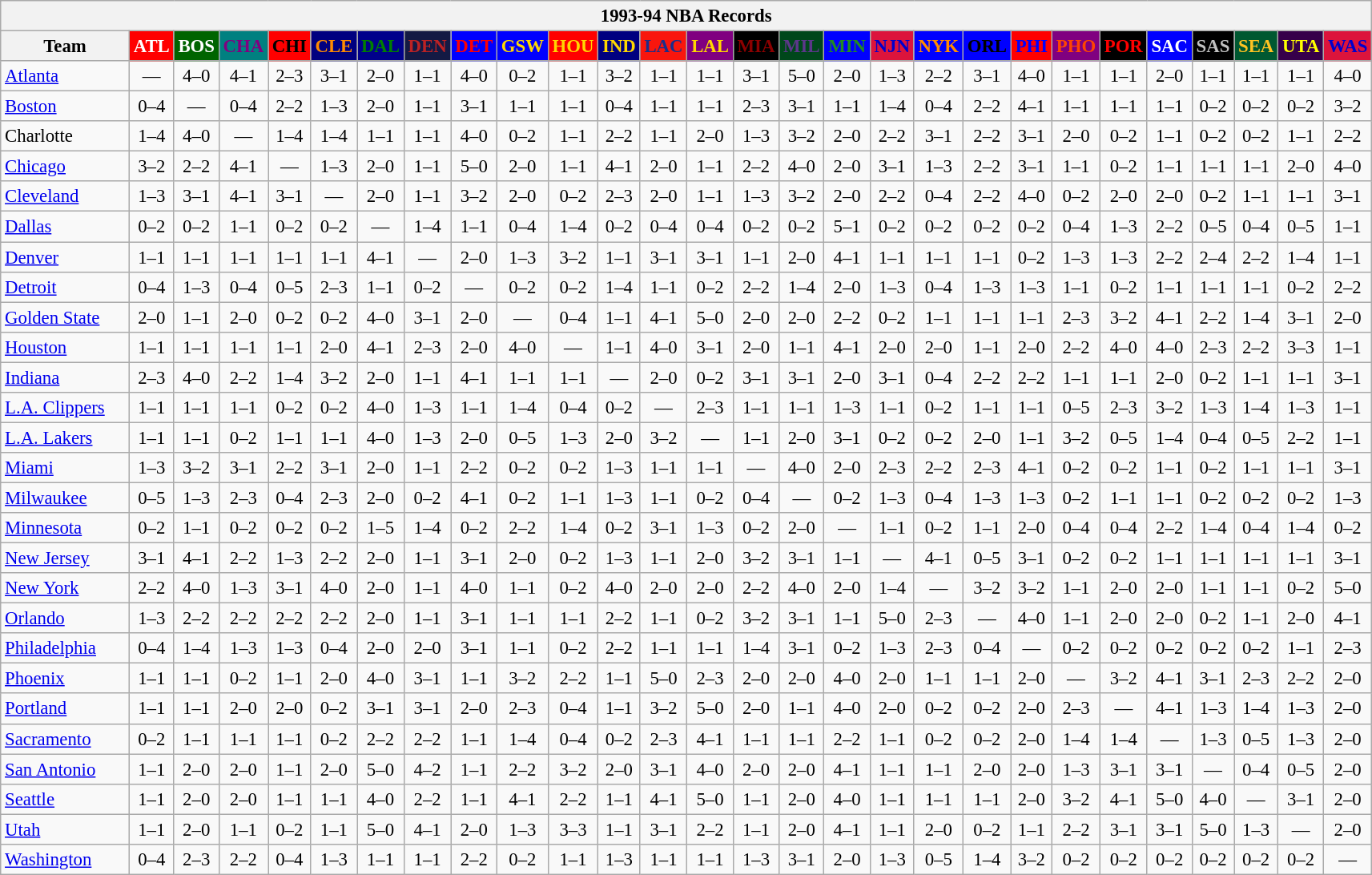<table class="wikitable" style="font-size:95%; text-align:center;">
<tr>
<th colspan=28>1993-94 NBA Records</th>
</tr>
<tr>
<th width=100>Team</th>
<th style="background:#FF0000;color:#FFFFFF;width=35">ATL</th>
<th style="background:#006400;color:#FFFFFF;width=35">BOS</th>
<th style="background:#008080;color:#800080;width=35">CHA</th>
<th style="background:#FF0000;color:#000000;width=35">CHI</th>
<th style="background:#000080;color:#FF8C00;width=35">CLE</th>
<th style="background:#00008B;color:#008000;width=35">DAL</th>
<th style="background:#141A44;color:#BC2224;width=35">DEN</th>
<th style="background:#0000FF;color:#FF0000;width=35">DET</th>
<th style="background:#0000FF;color:#FFD700;width=35">GSW</th>
<th style="background:#FF0000;color:#FFD700;width=35">HOU</th>
<th style="background:#000080;color:#FFD700;width=35">IND</th>
<th style="background:#F9160D;color:#1A2E8B;width=35">LAC</th>
<th style="background:#800080;color:#FFD700;width=35">LAL</th>
<th style="background:#000000;color:#8B0000;width=35">MIA</th>
<th style="background:#00471B;color:#5C378A;width=35">MIL</th>
<th style="background:#0000FF;color:#228B22;width=35">MIN</th>
<th style="background:#DC143C;color:#0000CD;width=35">NJN</th>
<th style="background:#0000FF;color:#FF8C00;width=35">NYK</th>
<th style="background:#0000FF;color:#000000;width=35">ORL</th>
<th style="background:#FF0000;color:#0000FF;width=35">PHI</th>
<th style="background:#800080;color:#FF4500;width=35">PHO</th>
<th style="background:#000000;color:#FF0000;width=35">POR</th>
<th style="background:#0000FF;color:#FFFFFF;width=35">SAC</th>
<th style="background:#000000;color:#C0C0C0;width=35">SAS</th>
<th style="background:#005831;color:#FFC322;width=35">SEA</th>
<th style="background:#36004A;color:#FFFF00;width=35">UTA</th>
<th style="background:#DC143C;color:#0000CD;width=35">WAS</th>
</tr>
<tr>
<td style="text-align:left;"><a href='#'>Atlanta</a></td>
<td>—</td>
<td>4–0</td>
<td>4–1</td>
<td>2–3</td>
<td>3–1</td>
<td>2–0</td>
<td>1–1</td>
<td>4–0</td>
<td>0–2</td>
<td>1–1</td>
<td>3–2</td>
<td>1–1</td>
<td>1–1</td>
<td>3–1</td>
<td>5–0</td>
<td>2–0</td>
<td>1–3</td>
<td>2–2</td>
<td>3–1</td>
<td>4–0</td>
<td>1–1</td>
<td>1–1</td>
<td>2–0</td>
<td>1–1</td>
<td>1–1</td>
<td>1–1</td>
<td>4–0</td>
</tr>
<tr>
<td style="text-align:left;"><a href='#'>Boston</a></td>
<td>0–4</td>
<td>—</td>
<td>0–4</td>
<td>2–2</td>
<td>1–3</td>
<td>2–0</td>
<td>1–1</td>
<td>3–1</td>
<td>1–1</td>
<td>1–1</td>
<td>0–4</td>
<td>1–1</td>
<td>1–1</td>
<td>2–3</td>
<td>3–1</td>
<td>1–1</td>
<td>1–4</td>
<td>0–4</td>
<td>2–2</td>
<td>4–1</td>
<td>1–1</td>
<td>1–1</td>
<td>1–1</td>
<td>0–2</td>
<td>0–2</td>
<td>0–2</td>
<td>3–2</td>
</tr>
<tr>
<td style="text-align:left;">Charlotte</td>
<td>1–4</td>
<td>4–0</td>
<td>—</td>
<td>1–4</td>
<td>1–4</td>
<td>1–1</td>
<td>1–1</td>
<td>4–0</td>
<td>0–2</td>
<td>1–1</td>
<td>2–2</td>
<td>1–1</td>
<td>2–0</td>
<td>1–3</td>
<td>3–2</td>
<td>2–0</td>
<td>2–2</td>
<td>3–1</td>
<td>2–2</td>
<td>3–1</td>
<td>2–0</td>
<td>0–2</td>
<td>1–1</td>
<td>0–2</td>
<td>0–2</td>
<td>1–1</td>
<td>2–2</td>
</tr>
<tr>
<td style="text-align:left;"><a href='#'>Chicago</a></td>
<td>3–2</td>
<td>2–2</td>
<td>4–1</td>
<td>—</td>
<td>1–3</td>
<td>2–0</td>
<td>1–1</td>
<td>5–0</td>
<td>2–0</td>
<td>1–1</td>
<td>4–1</td>
<td>2–0</td>
<td>1–1</td>
<td>2–2</td>
<td>4–0</td>
<td>2–0</td>
<td>3–1</td>
<td>1–3</td>
<td>2–2</td>
<td>3–1</td>
<td>1–1</td>
<td>0–2</td>
<td>1–1</td>
<td>1–1</td>
<td>1–1</td>
<td>2–0</td>
<td>4–0</td>
</tr>
<tr>
<td style="text-align:left;"><a href='#'>Cleveland</a></td>
<td>1–3</td>
<td>3–1</td>
<td>4–1</td>
<td>3–1</td>
<td>—</td>
<td>2–0</td>
<td>1–1</td>
<td>3–2</td>
<td>2–0</td>
<td>0–2</td>
<td>2–3</td>
<td>2–0</td>
<td>1–1</td>
<td>1–3</td>
<td>3–2</td>
<td>2–0</td>
<td>2–2</td>
<td>0–4</td>
<td>2–2</td>
<td>4–0</td>
<td>0–2</td>
<td>2–0</td>
<td>2–0</td>
<td>0–2</td>
<td>1–1</td>
<td>1–1</td>
<td>3–1</td>
</tr>
<tr>
<td style="text-align:left;"><a href='#'>Dallas</a></td>
<td>0–2</td>
<td>0–2</td>
<td>1–1</td>
<td>0–2</td>
<td>0–2</td>
<td>—</td>
<td>1–4</td>
<td>1–1</td>
<td>0–4</td>
<td>1–4</td>
<td>0–2</td>
<td>0–4</td>
<td>0–4</td>
<td>0–2</td>
<td>0–2</td>
<td>5–1</td>
<td>0–2</td>
<td>0–2</td>
<td>0–2</td>
<td>0–2</td>
<td>0–4</td>
<td>1–3</td>
<td>2–2</td>
<td>0–5</td>
<td>0–4</td>
<td>0–5</td>
<td>1–1</td>
</tr>
<tr>
<td style="text-align:left;"><a href='#'>Denver</a></td>
<td>1–1</td>
<td>1–1</td>
<td>1–1</td>
<td>1–1</td>
<td>1–1</td>
<td>4–1</td>
<td>—</td>
<td>2–0</td>
<td>1–3</td>
<td>3–2</td>
<td>1–1</td>
<td>3–1</td>
<td>3–1</td>
<td>1–1</td>
<td>2–0</td>
<td>4–1</td>
<td>1–1</td>
<td>1–1</td>
<td>1–1</td>
<td>0–2</td>
<td>1–3</td>
<td>1–3</td>
<td>2–2</td>
<td>2–4</td>
<td>2–2</td>
<td>1–4</td>
<td>1–1</td>
</tr>
<tr>
<td style="text-align:left;"><a href='#'>Detroit</a></td>
<td>0–4</td>
<td>1–3</td>
<td>0–4</td>
<td>0–5</td>
<td>2–3</td>
<td>1–1</td>
<td>0–2</td>
<td>—</td>
<td>0–2</td>
<td>0–2</td>
<td>1–4</td>
<td>1–1</td>
<td>0–2</td>
<td>2–2</td>
<td>1–4</td>
<td>2–0</td>
<td>1–3</td>
<td>0–4</td>
<td>1–3</td>
<td>1–3</td>
<td>1–1</td>
<td>0–2</td>
<td>1–1</td>
<td>1–1</td>
<td>1–1</td>
<td>0–2</td>
<td>2–2</td>
</tr>
<tr>
<td style="text-align:left;"><a href='#'>Golden State</a></td>
<td>2–0</td>
<td>1–1</td>
<td>2–0</td>
<td>0–2</td>
<td>0–2</td>
<td>4–0</td>
<td>3–1</td>
<td>2–0</td>
<td>—</td>
<td>0–4</td>
<td>1–1</td>
<td>4–1</td>
<td>5–0</td>
<td>2–0</td>
<td>2–0</td>
<td>2–2</td>
<td>0–2</td>
<td>1–1</td>
<td>1–1</td>
<td>1–1</td>
<td>2–3</td>
<td>3–2</td>
<td>4–1</td>
<td>2–2</td>
<td>1–4</td>
<td>3–1</td>
<td>2–0</td>
</tr>
<tr>
<td style="text-align:left;"><a href='#'>Houston</a></td>
<td>1–1</td>
<td>1–1</td>
<td>1–1</td>
<td>1–1</td>
<td>2–0</td>
<td>4–1</td>
<td>2–3</td>
<td>2–0</td>
<td>4–0</td>
<td>—</td>
<td>1–1</td>
<td>4–0</td>
<td>3–1</td>
<td>2–0</td>
<td>1–1</td>
<td>4–1</td>
<td>2–0</td>
<td>2–0</td>
<td>1–1</td>
<td>2–0</td>
<td>2–2</td>
<td>4–0</td>
<td>4–0</td>
<td>2–3</td>
<td>2–2</td>
<td>3–3</td>
<td>1–1</td>
</tr>
<tr>
<td style="text-align:left;"><a href='#'>Indiana</a></td>
<td>2–3</td>
<td>4–0</td>
<td>2–2</td>
<td>1–4</td>
<td>3–2</td>
<td>2–0</td>
<td>1–1</td>
<td>4–1</td>
<td>1–1</td>
<td>1–1</td>
<td>—</td>
<td>2–0</td>
<td>0–2</td>
<td>3–1</td>
<td>3–1</td>
<td>2–0</td>
<td>3–1</td>
<td>0–4</td>
<td>2–2</td>
<td>2–2</td>
<td>1–1</td>
<td>1–1</td>
<td>2–0</td>
<td>0–2</td>
<td>1–1</td>
<td>1–1</td>
<td>3–1</td>
</tr>
<tr>
<td style="text-align:left;"><a href='#'>L.A. Clippers</a></td>
<td>1–1</td>
<td>1–1</td>
<td>1–1</td>
<td>0–2</td>
<td>0–2</td>
<td>4–0</td>
<td>1–3</td>
<td>1–1</td>
<td>1–4</td>
<td>0–4</td>
<td>0–2</td>
<td>—</td>
<td>2–3</td>
<td>1–1</td>
<td>1–1</td>
<td>1–3</td>
<td>1–1</td>
<td>0–2</td>
<td>1–1</td>
<td>1–1</td>
<td>0–5</td>
<td>2–3</td>
<td>3–2</td>
<td>1–3</td>
<td>1–4</td>
<td>1–3</td>
<td>1–1</td>
</tr>
<tr>
<td style="text-align:left;"><a href='#'>L.A. Lakers</a></td>
<td>1–1</td>
<td>1–1</td>
<td>0–2</td>
<td>1–1</td>
<td>1–1</td>
<td>4–0</td>
<td>1–3</td>
<td>2–0</td>
<td>0–5</td>
<td>1–3</td>
<td>2–0</td>
<td>3–2</td>
<td>—</td>
<td>1–1</td>
<td>2–0</td>
<td>3–1</td>
<td>0–2</td>
<td>0–2</td>
<td>2–0</td>
<td>1–1</td>
<td>3–2</td>
<td>0–5</td>
<td>1–4</td>
<td>0–4</td>
<td>0–5</td>
<td>2–2</td>
<td>1–1</td>
</tr>
<tr>
<td style="text-align:left;"><a href='#'>Miami</a></td>
<td>1–3</td>
<td>3–2</td>
<td>3–1</td>
<td>2–2</td>
<td>3–1</td>
<td>2–0</td>
<td>1–1</td>
<td>2–2</td>
<td>0–2</td>
<td>0–2</td>
<td>1–3</td>
<td>1–1</td>
<td>1–1</td>
<td>—</td>
<td>4–0</td>
<td>2–0</td>
<td>2–3</td>
<td>2–2</td>
<td>2–3</td>
<td>4–1</td>
<td>0–2</td>
<td>0–2</td>
<td>1–1</td>
<td>0–2</td>
<td>1–1</td>
<td>1–1</td>
<td>3–1</td>
</tr>
<tr>
<td style="text-align:left;"><a href='#'>Milwaukee</a></td>
<td>0–5</td>
<td>1–3</td>
<td>2–3</td>
<td>0–4</td>
<td>2–3</td>
<td>2–0</td>
<td>0–2</td>
<td>4–1</td>
<td>0–2</td>
<td>1–1</td>
<td>1–3</td>
<td>1–1</td>
<td>0–2</td>
<td>0–4</td>
<td>—</td>
<td>0–2</td>
<td>1–3</td>
<td>0–4</td>
<td>1–3</td>
<td>1–3</td>
<td>0–2</td>
<td>1–1</td>
<td>1–1</td>
<td>0–2</td>
<td>0–2</td>
<td>0–2</td>
<td>1–3</td>
</tr>
<tr>
<td style="text-align:left;"><a href='#'>Minnesota</a></td>
<td>0–2</td>
<td>1–1</td>
<td>0–2</td>
<td>0–2</td>
<td>0–2</td>
<td>1–5</td>
<td>1–4</td>
<td>0–2</td>
<td>2–2</td>
<td>1–4</td>
<td>0–2</td>
<td>3–1</td>
<td>1–3</td>
<td>0–2</td>
<td>2–0</td>
<td>—</td>
<td>1–1</td>
<td>0–2</td>
<td>1–1</td>
<td>2–0</td>
<td>0–4</td>
<td>0–4</td>
<td>2–2</td>
<td>1–4</td>
<td>0–4</td>
<td>1–4</td>
<td>0–2</td>
</tr>
<tr>
<td style="text-align:left;"><a href='#'>New Jersey</a></td>
<td>3–1</td>
<td>4–1</td>
<td>2–2</td>
<td>1–3</td>
<td>2–2</td>
<td>2–0</td>
<td>1–1</td>
<td>3–1</td>
<td>2–0</td>
<td>0–2</td>
<td>1–3</td>
<td>1–1</td>
<td>2–0</td>
<td>3–2</td>
<td>3–1</td>
<td>1–1</td>
<td>—</td>
<td>4–1</td>
<td>0–5</td>
<td>3–1</td>
<td>0–2</td>
<td>0–2</td>
<td>1–1</td>
<td>1–1</td>
<td>1–1</td>
<td>1–1</td>
<td>3–1</td>
</tr>
<tr>
<td style="text-align:left;"><a href='#'>New York</a></td>
<td>2–2</td>
<td>4–0</td>
<td>1–3</td>
<td>3–1</td>
<td>4–0</td>
<td>2–0</td>
<td>1–1</td>
<td>4–0</td>
<td>1–1</td>
<td>0–2</td>
<td>4–0</td>
<td>2–0</td>
<td>2–0</td>
<td>2–2</td>
<td>4–0</td>
<td>2–0</td>
<td>1–4</td>
<td>—</td>
<td>3–2</td>
<td>3–2</td>
<td>1–1</td>
<td>2–0</td>
<td>2–0</td>
<td>1–1</td>
<td>1–1</td>
<td>0–2</td>
<td>5–0</td>
</tr>
<tr>
<td style="text-align:left;"><a href='#'>Orlando</a></td>
<td>1–3</td>
<td>2–2</td>
<td>2–2</td>
<td>2–2</td>
<td>2–2</td>
<td>2–0</td>
<td>1–1</td>
<td>3–1</td>
<td>1–1</td>
<td>1–1</td>
<td>2–2</td>
<td>1–1</td>
<td>0–2</td>
<td>3–2</td>
<td>3–1</td>
<td>1–1</td>
<td>5–0</td>
<td>2–3</td>
<td>—</td>
<td>4–0</td>
<td>1–1</td>
<td>2–0</td>
<td>2–0</td>
<td>0–2</td>
<td>1–1</td>
<td>2–0</td>
<td>4–1</td>
</tr>
<tr>
<td style="text-align:left;"><a href='#'>Philadelphia</a></td>
<td>0–4</td>
<td>1–4</td>
<td>1–3</td>
<td>1–3</td>
<td>0–4</td>
<td>2–0</td>
<td>2–0</td>
<td>3–1</td>
<td>1–1</td>
<td>0–2</td>
<td>2–2</td>
<td>1–1</td>
<td>1–1</td>
<td>1–4</td>
<td>3–1</td>
<td>0–2</td>
<td>1–3</td>
<td>2–3</td>
<td>0–4</td>
<td>—</td>
<td>0–2</td>
<td>0–2</td>
<td>0–2</td>
<td>0–2</td>
<td>0–2</td>
<td>1–1</td>
<td>2–3</td>
</tr>
<tr>
<td style="text-align:left;"><a href='#'>Phoenix</a></td>
<td>1–1</td>
<td>1–1</td>
<td>0–2</td>
<td>1–1</td>
<td>2–0</td>
<td>4–0</td>
<td>3–1</td>
<td>1–1</td>
<td>3–2</td>
<td>2–2</td>
<td>1–1</td>
<td>5–0</td>
<td>2–3</td>
<td>2–0</td>
<td>2–0</td>
<td>4–0</td>
<td>2–0</td>
<td>1–1</td>
<td>1–1</td>
<td>2–0</td>
<td>—</td>
<td>3–2</td>
<td>4–1</td>
<td>3–1</td>
<td>2–3</td>
<td>2–2</td>
<td>2–0</td>
</tr>
<tr>
<td style="text-align:left;"><a href='#'>Portland</a></td>
<td>1–1</td>
<td>1–1</td>
<td>2–0</td>
<td>2–0</td>
<td>0–2</td>
<td>3–1</td>
<td>3–1</td>
<td>2–0</td>
<td>2–3</td>
<td>0–4</td>
<td>1–1</td>
<td>3–2</td>
<td>5–0</td>
<td>2–0</td>
<td>1–1</td>
<td>4–0</td>
<td>2–0</td>
<td>0–2</td>
<td>0–2</td>
<td>2–0</td>
<td>2–3</td>
<td>—</td>
<td>4–1</td>
<td>1–3</td>
<td>1–4</td>
<td>1–3</td>
<td>2–0</td>
</tr>
<tr>
<td style="text-align:left;"><a href='#'>Sacramento</a></td>
<td>0–2</td>
<td>1–1</td>
<td>1–1</td>
<td>1–1</td>
<td>0–2</td>
<td>2–2</td>
<td>2–2</td>
<td>1–1</td>
<td>1–4</td>
<td>0–4</td>
<td>0–2</td>
<td>2–3</td>
<td>4–1</td>
<td>1–1</td>
<td>1–1</td>
<td>2–2</td>
<td>1–1</td>
<td>0–2</td>
<td>0–2</td>
<td>2–0</td>
<td>1–4</td>
<td>1–4</td>
<td>—</td>
<td>1–3</td>
<td>0–5</td>
<td>1–3</td>
<td>2–0</td>
</tr>
<tr>
<td style="text-align:left;"><a href='#'>San Antonio</a></td>
<td>1–1</td>
<td>2–0</td>
<td>2–0</td>
<td>1–1</td>
<td>2–0</td>
<td>5–0</td>
<td>4–2</td>
<td>1–1</td>
<td>2–2</td>
<td>3–2</td>
<td>2–0</td>
<td>3–1</td>
<td>4–0</td>
<td>2–0</td>
<td>2–0</td>
<td>4–1</td>
<td>1–1</td>
<td>1–1</td>
<td>2–0</td>
<td>2–0</td>
<td>1–3</td>
<td>3–1</td>
<td>3–1</td>
<td>—</td>
<td>0–4</td>
<td>0–5</td>
<td>2–0</td>
</tr>
<tr>
<td style="text-align:left;"><a href='#'>Seattle</a></td>
<td>1–1</td>
<td>2–0</td>
<td>2–0</td>
<td>1–1</td>
<td>1–1</td>
<td>4–0</td>
<td>2–2</td>
<td>1–1</td>
<td>4–1</td>
<td>2–2</td>
<td>1–1</td>
<td>4–1</td>
<td>5–0</td>
<td>1–1</td>
<td>2–0</td>
<td>4–0</td>
<td>1–1</td>
<td>1–1</td>
<td>1–1</td>
<td>2–0</td>
<td>3–2</td>
<td>4–1</td>
<td>5–0</td>
<td>4–0</td>
<td>—</td>
<td>3–1</td>
<td>2–0</td>
</tr>
<tr>
<td style="text-align:left;"><a href='#'>Utah</a></td>
<td>1–1</td>
<td>2–0</td>
<td>1–1</td>
<td>0–2</td>
<td>1–1</td>
<td>5–0</td>
<td>4–1</td>
<td>2–0</td>
<td>1–3</td>
<td>3–3</td>
<td>1–1</td>
<td>3–1</td>
<td>2–2</td>
<td>1–1</td>
<td>2–0</td>
<td>4–1</td>
<td>1–1</td>
<td>2–0</td>
<td>0–2</td>
<td>1–1</td>
<td>2–2</td>
<td>3–1</td>
<td>3–1</td>
<td>5–0</td>
<td>1–3</td>
<td>—</td>
<td>2–0</td>
</tr>
<tr>
<td style="text-align:left;"><a href='#'>Washington</a></td>
<td>0–4</td>
<td>2–3</td>
<td>2–2</td>
<td>0–4</td>
<td>1–3</td>
<td>1–1</td>
<td>1–1</td>
<td>2–2</td>
<td>0–2</td>
<td>1–1</td>
<td>1–3</td>
<td>1–1</td>
<td>1–1</td>
<td>1–3</td>
<td>3–1</td>
<td>2–0</td>
<td>1–3</td>
<td>0–5</td>
<td>1–4</td>
<td>3–2</td>
<td>0–2</td>
<td>0–2</td>
<td>0–2</td>
<td>0–2</td>
<td>0–2</td>
<td>0–2</td>
<td>—</td>
</tr>
</table>
